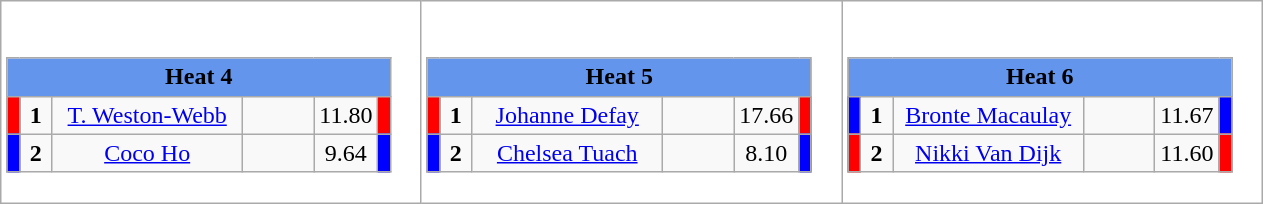<table class="wikitable" style="background:#fff;">
<tr>
<td><div><br><table class="wikitable">
<tr>
<td colspan="6"  style="text-align:center; background:#6495ed;"><strong>Heat 4</strong></td>
</tr>
<tr>
<td style="width:01px; background: #f00;"></td>
<td style="width:14px; text-align:center;"><strong>1</strong></td>
<td style="width:120px; text-align:center;"><a href='#'>T. Weston-Webb</a></td>
<td style="width:40px; text-align:center;"></td>
<td style="width:20px; text-align:center;">11.80</td>
<td style="width:01px; background: #f00;"></td>
</tr>
<tr>
<td style="width:01px; background: #00f;"></td>
<td style="width:14px; text-align:center;"><strong>2</strong></td>
<td style="width:120px; text-align:center;"><a href='#'>Coco Ho</a></td>
<td style="width:40px; text-align:center;"></td>
<td style="width:20px; text-align:center;">9.64</td>
<td style="width:01px; background: #00f;"></td>
</tr>
</table>
</div></td>
<td><div><br><table class="wikitable">
<tr>
<td colspan="6"  style="text-align:center; background:#6495ed;"><strong>Heat 5</strong></td>
</tr>
<tr>
<td style="width:01px; background: #f00;"></td>
<td style="width:14px; text-align:center;"><strong>1</strong></td>
<td style="width:120px; text-align:center;"><a href='#'>Johanne Defay</a></td>
<td style="width:40px; text-align:center;"></td>
<td style="width:20px; text-align:center;">17.66</td>
<td style="width:01px; background: #f00;"></td>
</tr>
<tr>
<td style="width:01px; background: #00f;"></td>
<td style="width:14px; text-align:center;"><strong>2</strong></td>
<td style="width:120px; text-align:center;"><a href='#'>Chelsea Tuach</a></td>
<td style="width:40px; text-align:center;"></td>
<td style="width:20px; text-align:center;">8.10</td>
<td style="width:01px; background: #00f;"></td>
</tr>
</table>
</div></td>
<td><div><br><table class="wikitable">
<tr>
<td colspan="6"  style="text-align:center; background:#6495ed;"><strong>Heat 6</strong></td>
</tr>
<tr>
<td style="width:01px; background: #00f;"></td>
<td style="width:14px; text-align:center;"><strong>1</strong></td>
<td style="width:120px; text-align:center;"><a href='#'>Bronte Macaulay</a></td>
<td style="width:40px; text-align:center;"></td>
<td style="width:20px; text-align:center;">11.67</td>
<td style="width:01px; background: #00f;"></td>
</tr>
<tr>
<td style="width:01px; background: #f00;"></td>
<td style="width:14px; text-align:center;"><strong>2</strong></td>
<td style="width:120px; text-align:center;"><a href='#'>Nikki Van Dijk</a></td>
<td style="width:40px; text-align:center;"></td>
<td style="width:20px; text-align:center;">11.60</td>
<td style="width:01px; background: #f00;"></td>
</tr>
</table>
</div></td>
</tr>
</table>
